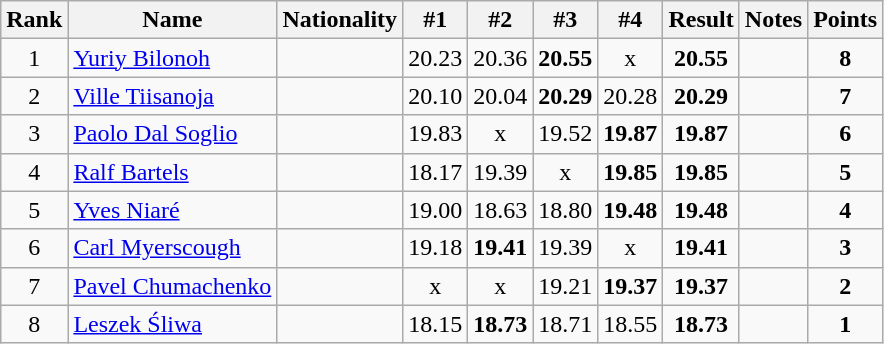<table class="wikitable sortable" style="text-align:center">
<tr>
<th>Rank</th>
<th>Name</th>
<th>Nationality</th>
<th>#1</th>
<th>#2</th>
<th>#3</th>
<th>#4</th>
<th>Result</th>
<th>Notes</th>
<th>Points</th>
</tr>
<tr>
<td>1</td>
<td align=left><a href='#'>Yuriy Bilonoh</a></td>
<td align=left></td>
<td>20.23</td>
<td>20.36</td>
<td><strong>20.55</strong></td>
<td>x</td>
<td><strong>20.55</strong></td>
<td></td>
<td><strong>8</strong></td>
</tr>
<tr>
<td>2</td>
<td align=left><a href='#'>Ville Tiisanoja</a></td>
<td align=left></td>
<td>20.10</td>
<td>20.04</td>
<td><strong>20.29</strong></td>
<td>20.28</td>
<td><strong>20.29</strong></td>
<td></td>
<td><strong>7</strong></td>
</tr>
<tr>
<td>3</td>
<td align=left><a href='#'>Paolo Dal Soglio</a></td>
<td align=left></td>
<td>19.83</td>
<td>x</td>
<td>19.52</td>
<td><strong>19.87</strong></td>
<td><strong>19.87</strong></td>
<td></td>
<td><strong>6</strong></td>
</tr>
<tr>
<td>4</td>
<td align=left><a href='#'>Ralf Bartels</a></td>
<td align=left></td>
<td>18.17</td>
<td>19.39</td>
<td>x</td>
<td><strong>19.85</strong></td>
<td><strong>19.85</strong></td>
<td></td>
<td><strong>5</strong></td>
</tr>
<tr>
<td>5</td>
<td align=left><a href='#'>Yves Niaré</a></td>
<td align=left></td>
<td>19.00</td>
<td>18.63</td>
<td>18.80</td>
<td><strong>19.48</strong></td>
<td><strong>19.48</strong></td>
<td></td>
<td><strong>4</strong></td>
</tr>
<tr>
<td>6</td>
<td align=left><a href='#'>Carl Myerscough</a></td>
<td align=left></td>
<td>19.18</td>
<td><strong>19.41</strong></td>
<td>19.39</td>
<td>x</td>
<td><strong>19.41</strong></td>
<td></td>
<td><strong>3</strong></td>
</tr>
<tr>
<td>7</td>
<td align=left><a href='#'>Pavel Chumachenko</a></td>
<td align=left></td>
<td>x</td>
<td>x</td>
<td>19.21</td>
<td><strong>19.37</strong></td>
<td><strong>19.37</strong></td>
<td></td>
<td><strong>2</strong></td>
</tr>
<tr>
<td>8</td>
<td align=left><a href='#'>Leszek Śliwa</a></td>
<td align=left></td>
<td>18.15</td>
<td><strong>18.73</strong></td>
<td>18.71</td>
<td>18.55</td>
<td><strong>18.73</strong></td>
<td></td>
<td><strong>1</strong></td>
</tr>
</table>
